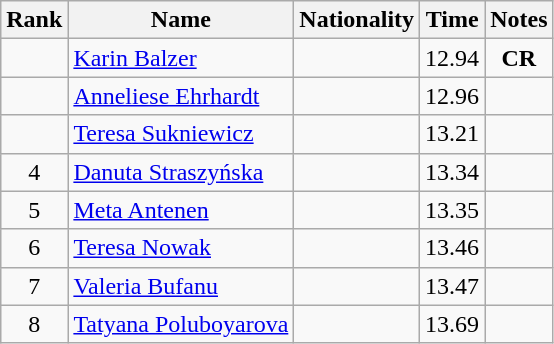<table class="wikitable sortable" style="text-align:center">
<tr>
<th>Rank</th>
<th>Name</th>
<th>Nationality</th>
<th>Time</th>
<th>Notes</th>
</tr>
<tr>
<td></td>
<td align=left><a href='#'>Karin Balzer</a></td>
<td align=left></td>
<td>12.94</td>
<td><strong>CR</strong></td>
</tr>
<tr>
<td></td>
<td align=left><a href='#'>Anneliese Ehrhardt</a></td>
<td align=left></td>
<td>12.96</td>
<td></td>
</tr>
<tr>
<td></td>
<td align=left><a href='#'>Teresa Sukniewicz</a></td>
<td align=left></td>
<td>13.21</td>
<td></td>
</tr>
<tr>
<td>4</td>
<td align=left><a href='#'>Danuta Straszyńska</a></td>
<td align=left></td>
<td>13.34</td>
<td></td>
</tr>
<tr>
<td>5</td>
<td align=left><a href='#'>Meta Antenen</a></td>
<td align=left></td>
<td>13.35</td>
<td></td>
</tr>
<tr>
<td>6</td>
<td align=left><a href='#'>Teresa Nowak</a></td>
<td align=left></td>
<td>13.46</td>
<td></td>
</tr>
<tr>
<td>7</td>
<td align=left><a href='#'>Valeria Bufanu</a></td>
<td align=left></td>
<td>13.47</td>
<td></td>
</tr>
<tr>
<td>8</td>
<td align=left><a href='#'>Tatyana Poluboyarova</a></td>
<td align=left></td>
<td>13.69</td>
<td></td>
</tr>
</table>
